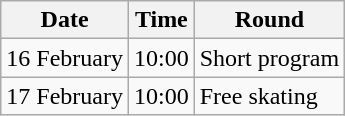<table class="wikitable">
<tr>
<th>Date</th>
<th>Time</th>
<th>Round</th>
</tr>
<tr>
<td>16 February</td>
<td>10:00</td>
<td>Short program</td>
</tr>
<tr>
<td>17 February</td>
<td>10:00</td>
<td>Free skating</td>
</tr>
</table>
